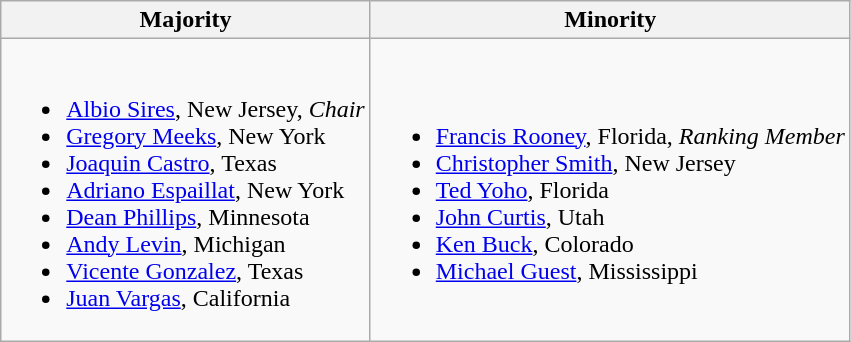<table class=wikitable>
<tr>
<th>Majority</th>
<th>Minority</th>
</tr>
<tr>
<td><br><ul><li><a href='#'>Albio Sires</a>, New Jersey, <em>Chair</em></li><li><a href='#'>Gregory Meeks</a>, New York</li><li><a href='#'>Joaquin Castro</a>, Texas</li><li><a href='#'>Adriano Espaillat</a>, New York</li><li><a href='#'>Dean Phillips</a>, Minnesota</li><li><a href='#'>Andy Levin</a>, Michigan</li><li><a href='#'>Vicente Gonzalez</a>, Texas</li><li><a href='#'>Juan Vargas</a>, California</li></ul></td>
<td><br><ul><li><a href='#'>Francis Rooney</a>, Florida, <em>Ranking Member</em></li><li><a href='#'>Christopher Smith</a>, New Jersey</li><li><a href='#'>Ted Yoho</a>, Florida</li><li><a href='#'>John Curtis</a>, Utah</li><li><a href='#'>Ken Buck</a>, Colorado</li><li><a href='#'>Michael Guest</a>, Mississippi</li></ul></td>
</tr>
</table>
